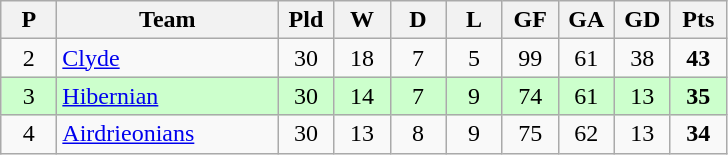<table class="wikitable" style="text-align: center;">
<tr>
<th width=30>P</th>
<th width=140>Team</th>
<th width=30>Pld</th>
<th width=30>W</th>
<th width=30>D</th>
<th width=30>L</th>
<th width=30>GF</th>
<th width=30>GA</th>
<th width=30>GD</th>
<th width=30>Pts</th>
</tr>
<tr>
<td>2</td>
<td align=left><a href='#'>Clyde</a></td>
<td>30</td>
<td>18</td>
<td>7</td>
<td>5</td>
<td>99</td>
<td>61</td>
<td>38</td>
<td><strong>43</strong></td>
</tr>
<tr style="background:#ccffcc;">
<td>3</td>
<td align=left><a href='#'>Hibernian</a></td>
<td>30</td>
<td>14</td>
<td>7</td>
<td>9</td>
<td>74</td>
<td>61</td>
<td>13</td>
<td><strong>35</strong></td>
</tr>
<tr>
<td>4</td>
<td align=left><a href='#'>Airdrieonians</a></td>
<td>30</td>
<td>13</td>
<td>8</td>
<td>9</td>
<td>75</td>
<td>62</td>
<td>13</td>
<td><strong>34</strong></td>
</tr>
</table>
